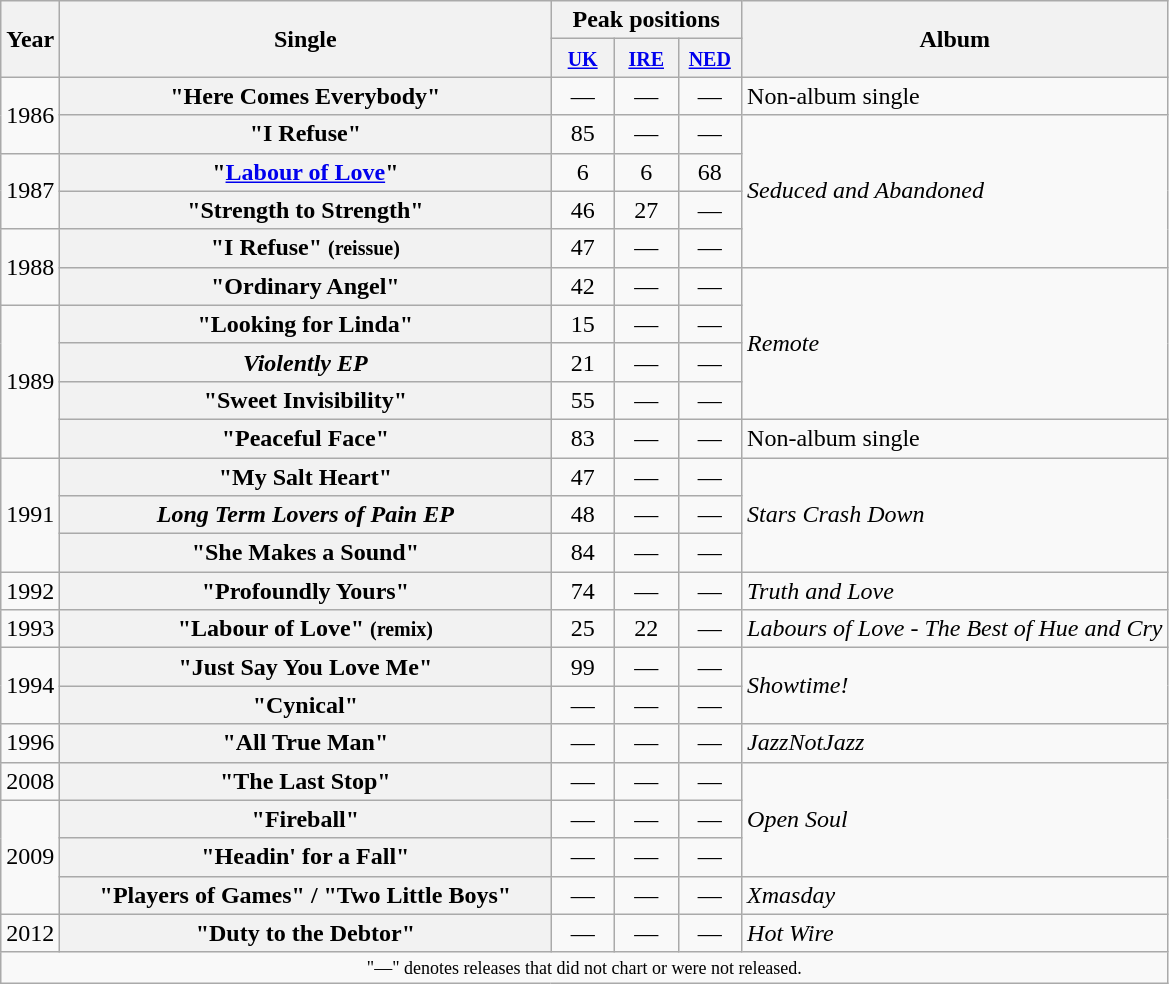<table class="wikitable plainrowheaders" style="text-align:center;">
<tr>
<th rowspan="2">Year</th>
<th rowspan="2" style="width:20em;">Single</th>
<th colspan="3">Peak positions</th>
<th rowspan="2">Album</th>
</tr>
<tr>
<th width="35"><small><a href='#'>UK</a></small><br></th>
<th width="35"><small><a href='#'>IRE</a></small><br></th>
<th width="35"><small><a href='#'>NED</a></small><br></th>
</tr>
<tr>
<td rowspan="2">1986</td>
<th scope="row">"Here Comes Everybody"</th>
<td>—</td>
<td>—</td>
<td>—</td>
<td align="left" rowspan="1">Non-album single</td>
</tr>
<tr>
<th scope="row">"I Refuse"</th>
<td>85</td>
<td>—</td>
<td>—</td>
<td align="left" rowspan="4"><em>Seduced and Abandoned</em></td>
</tr>
<tr>
<td rowspan="2">1987</td>
<th scope="row">"<a href='#'>Labour of Love</a>"</th>
<td>6</td>
<td>6</td>
<td>68</td>
</tr>
<tr>
<th scope="row">"Strength to Strength"</th>
<td>46</td>
<td>27</td>
<td>—</td>
</tr>
<tr>
<td rowspan="2">1988</td>
<th scope="row">"I Refuse" <small>(reissue)</small></th>
<td>47</td>
<td>—</td>
<td>—</td>
</tr>
<tr>
<th scope="row">"Ordinary Angel"</th>
<td>42</td>
<td>—</td>
<td>—</td>
<td align="left" rowspan="4"><em>Remote</em></td>
</tr>
<tr>
<td rowspan="4">1989</td>
<th scope="row">"Looking for Linda"</th>
<td>15</td>
<td>—</td>
<td>—</td>
</tr>
<tr>
<th scope="row"><em>Violently EP</em></th>
<td>21</td>
<td>—</td>
<td>—</td>
</tr>
<tr>
<th scope="row">"Sweet Invisibility"</th>
<td>55</td>
<td>—</td>
<td>—</td>
</tr>
<tr>
<th scope="row">"Peaceful Face"</th>
<td>83</td>
<td>—</td>
<td>—</td>
<td align="left">Non-album single</td>
</tr>
<tr>
<td rowspan="3" align=center>1991</td>
<th scope="row">"My Salt Heart"</th>
<td>47</td>
<td>—</td>
<td>—</td>
<td align="left" rowspan="3"><em>Stars Crash Down</em></td>
</tr>
<tr>
<th scope="row"><em>Long Term Lovers of Pain EP</em></th>
<td>48</td>
<td>—</td>
<td>—</td>
</tr>
<tr>
<th scope="row">"She Makes a Sound"</th>
<td>84</td>
<td>—</td>
<td>—</td>
</tr>
<tr>
<td align=center>1992</td>
<th scope="row">"Profoundly Yours"</th>
<td>74</td>
<td>—</td>
<td>—</td>
<td align="left"><em>Truth and Love</em></td>
</tr>
<tr>
<td align=center>1993</td>
<th scope="row">"Labour of Love" <small>(remix)</small></th>
<td>25</td>
<td>22</td>
<td>—</td>
<td align="left"><em>Labours of Love - The Best of Hue and Cry</em></td>
</tr>
<tr>
<td rowspan="2" align=center>1994</td>
<th scope="row">"Just Say You Love Me"</th>
<td>99</td>
<td>—</td>
<td>—</td>
<td align="left" rowspan="2"><em>Showtime!</em></td>
</tr>
<tr>
<th scope="row">"Cynical"</th>
<td>—</td>
<td>—</td>
<td>—</td>
</tr>
<tr>
<td align=center>1996</td>
<th scope="row">"All True Man"</th>
<td>—</td>
<td>—</td>
<td>—</td>
<td align="left"><em>JazzNotJazz</em></td>
</tr>
<tr>
<td align=center>2008</td>
<th scope="row">"The Last Stop"</th>
<td>—</td>
<td>—</td>
<td>—</td>
<td align="left" rowspan="3"><em>Open Soul</em></td>
</tr>
<tr>
<td rowspan="3" align=center>2009</td>
<th scope="row">"Fireball"</th>
<td>—</td>
<td>—</td>
<td>—</td>
</tr>
<tr>
<th scope="row">"Headin' for a Fall"</th>
<td>—</td>
<td>—</td>
<td>—</td>
</tr>
<tr>
<th scope="row">"Players of Games" / "Two Little Boys"</th>
<td>—</td>
<td>—</td>
<td>—</td>
<td align="left"><em>Xmasday</em></td>
</tr>
<tr>
<td align=center>2012</td>
<th scope="row">"Duty to the Debtor"</th>
<td>—</td>
<td>—</td>
<td>—</td>
<td align="left"><em>Hot Wire</em></td>
</tr>
<tr>
<td align="center" colspan="12" style="font-size:9pt">"—" denotes releases that did not chart or were not released.</td>
</tr>
</table>
